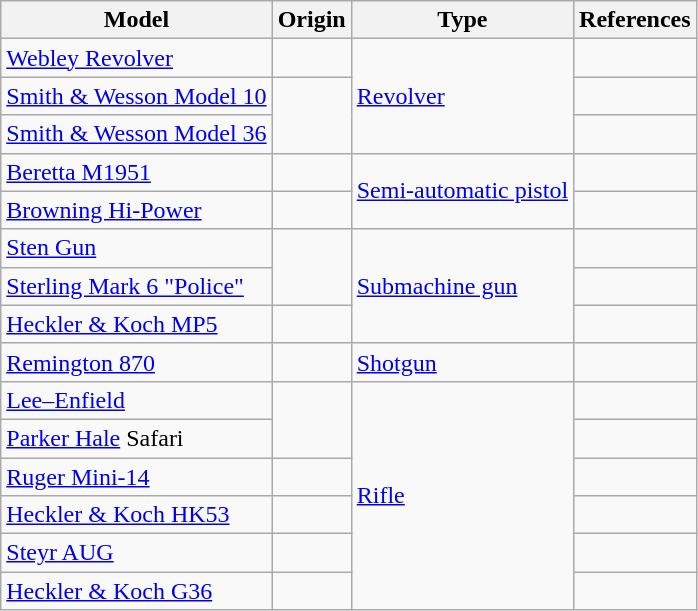<table class="wikitable">
<tr>
<th>Model</th>
<th>Origin</th>
<th>Type</th>
<th>References</th>
</tr>
<tr>
<td><a href='#'>Webley Revolver</a></td>
<td></td>
<td rowspan="3"><a href='#'>Revolver</a></td>
<td></td>
</tr>
<tr>
<td><a href='#'>Smith & Wesson Model 10</a></td>
<td rowspan="2"></td>
<td></td>
</tr>
<tr>
<td><a href='#'>Smith & Wesson Model 36</a></td>
<td></td>
</tr>
<tr>
<td><a href='#'>Beretta M1951</a></td>
<td></td>
<td rowspan="2"><a href='#'>Semi-automatic pistol</a></td>
<td></td>
</tr>
<tr>
<td><a href='#'>Browning Hi-Power</a></td>
<td></td>
<td></td>
</tr>
<tr>
<td><a href='#'>Sten Gun</a></td>
<td rowspan="2"></td>
<td rowspan="3"><a href='#'>Submachine gun</a></td>
<td></td>
</tr>
<tr>
<td><a href='#'>Sterling Mark 6 "Police"</a></td>
<td></td>
</tr>
<tr>
<td><a href='#'>Heckler & Koch MP5</a></td>
<td></td>
<td></td>
</tr>
<tr>
<td><a href='#'>Remington 870</a></td>
<td></td>
<td><a href='#'>Shotgun</a></td>
<td></td>
</tr>
<tr>
<td><a href='#'>Lee–Enfield</a></td>
<td rowspan="2"></td>
<td rowspan="6"><a href='#'>Rifle</a></td>
<td></td>
</tr>
<tr>
<td><a href='#'>Parker Hale</a> Safari</td>
<td></td>
</tr>
<tr>
<td><a href='#'>Ruger Mini-14</a></td>
<td></td>
<td></td>
</tr>
<tr>
<td><a href='#'>Heckler & Koch HK53</a></td>
<td></td>
<td></td>
</tr>
<tr>
<td><a href='#'>Steyr AUG</a></td>
<td></td>
<td></td>
</tr>
<tr>
<td><a href='#'>Heckler & Koch G36</a></td>
<td></td>
<td></td>
</tr>
</table>
